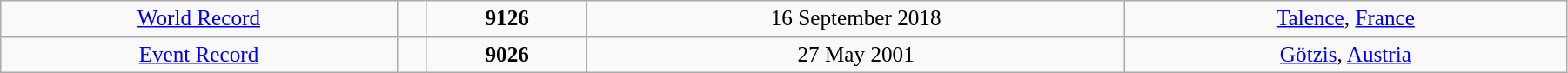<table width="95%" class="wikitable" style=" text-align:center; font-size:105%;">
<tr>
<td><a href='#'>World Record</a></td>
<td></td>
<td><strong>9126</strong></td>
<td>16 September 2018</td>
<td> <a href='#'>Talence</a>, <a href='#'>France</a></td>
</tr>
<tr>
<td><a href='#'>Event Record</a></td>
<td></td>
<td><strong>9026 </strong></td>
<td>27 May 2001</td>
<td> <a href='#'>Götzis</a>, <a href='#'>Austria</a></td>
</tr>
</table>
